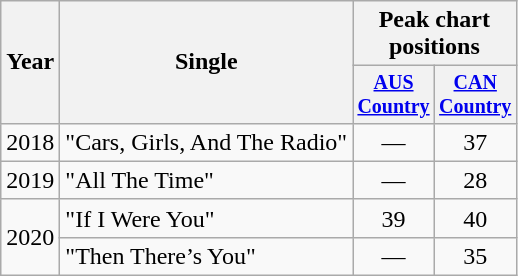<table class="wikitable" style="text-align:center;">
<tr>
<th rowspan="2">Year</th>
<th rowspan="2">Single</th>
<th colspan="2">Peak chart<br>positions</th>
</tr>
<tr style="font-size:smaller;">
<th width="45"><a href='#'>AUS Country</a><br></th>
<th width="45"><a href='#'>CAN Country</a><br></th>
</tr>
<tr>
<td>2018</td>
<td align="left">"Cars, Girls, And The Radio"</td>
<td>—</td>
<td>37</td>
</tr>
<tr>
<td>2019</td>
<td align="left">"All The Time"</td>
<td>—</td>
<td>28</td>
</tr>
<tr>
<td rowspan="2">2020</td>
<td align="left">"If I Were You"</td>
<td>39</td>
<td>40</td>
</tr>
<tr>
<td align="left">"Then There’s You"</td>
<td>—</td>
<td>35</td>
</tr>
</table>
